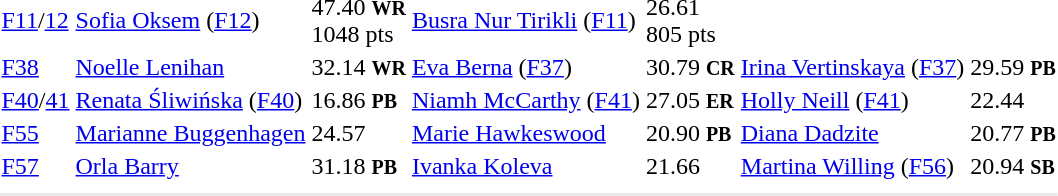<table>
<tr>
<td><a href='#'>F11</a>/<a href='#'>12</a></td>
<td><a href='#'>Sofia Oksem</a> (<a href='#'>F12</a>)<br></td>
<td>47.40 <small><strong>WR</strong></small><br>1048 pts</td>
<td><a href='#'>Busra Nur Tirikli</a> (<a href='#'>F11</a>)<br></td>
<td>26.61<br>805 pts</td>
<td></td>
<td></td>
</tr>
<tr>
<td><a href='#'>F38</a></td>
<td><a href='#'>Noelle Lenihan</a> <br></td>
<td>32.14 <small><strong>WR</strong></small></td>
<td><a href='#'>Eva Berna</a> (<a href='#'>F37</a>)<br></td>
<td>30.79 <small><strong>CR</strong></small></td>
<td><a href='#'>Irina Vertinskaya</a> (<a href='#'>F37</a>)<br></td>
<td>29.59 <small><strong>PB</strong></small></td>
</tr>
<tr>
<td><a href='#'>F40</a>/<a href='#'>41</a></td>
<td><a href='#'>Renata Śliwińska</a> (<a href='#'>F40</a>)<br></td>
<td>16.86 <small><strong>PB</strong></small></td>
<td><a href='#'>Niamh McCarthy</a> (<a href='#'>F41</a>)<br></td>
<td>27.05 <small><strong>ER</strong></small></td>
<td><a href='#'>Holly Neill</a> (<a href='#'>F41</a>)<br></td>
<td>22.44</td>
</tr>
<tr>
<td><a href='#'>F55</a></td>
<td><a href='#'>Marianne Buggenhagen</a> <br></td>
<td>24.57</td>
<td><a href='#'>Marie Hawkeswood</a> <br></td>
<td>20.90 <small><strong>PB</strong></small></td>
<td><a href='#'>Diana Dadzite</a><br></td>
<td>20.77 <small><strong>PB</strong></small></td>
</tr>
<tr>
<td><a href='#'>F57</a></td>
<td><a href='#'>Orla Barry</a> <br></td>
<td>31.18 <small><strong>PB</strong></small></td>
<td><a href='#'>Ivanka Koleva</a> <br></td>
<td>21.66</td>
<td><a href='#'>Martina Willing</a> (<a href='#'>F56</a>)<br></td>
<td>20.94 <small><strong>SB</strong></small></td>
</tr>
<tr>
<td colspan=7></td>
</tr>
<tr>
</tr>
<tr bgcolor= e8e8e8>
<td colspan=7></td>
</tr>
</table>
